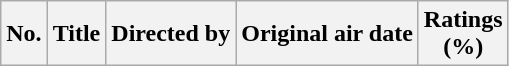<table class="wikitable">
<tr>
<th>No.</th>
<th>Title</th>
<th>Directed by</th>
<th>Original air date</th>
<th>Ratings<br>(%)<br>








</th>
</tr>
</table>
